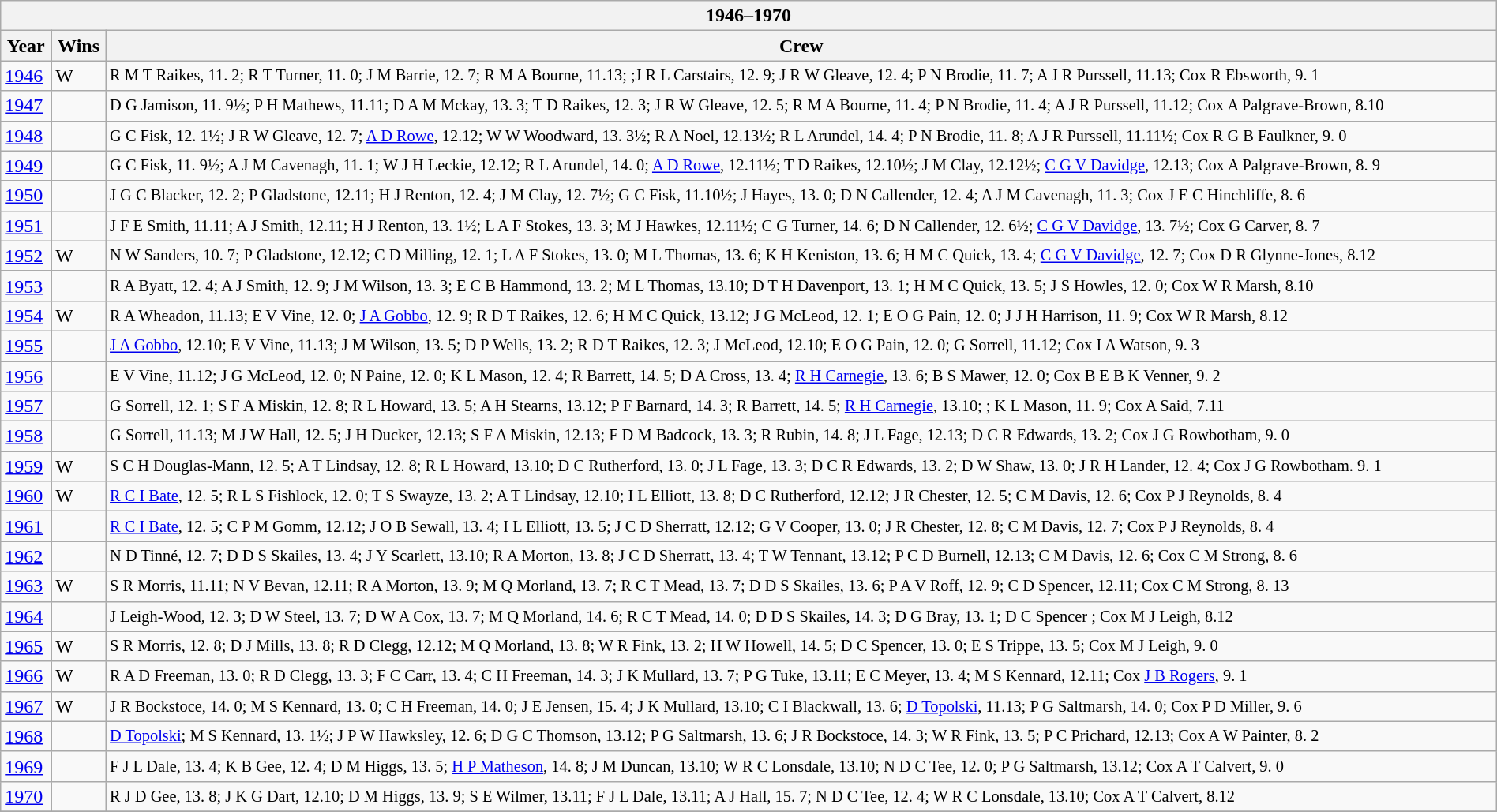<table class="wikitable" width="100%">
<tr>
<th colspan=3>1946–1970</th>
</tr>
<tr>
<th>Year</th>
<th>Wins</th>
<th>Crew</th>
</tr>
<tr>
<td><a href='#'>1946</a></td>
<td>W</td>
<td style="font-size:85%">R M T Raikes, 11. 2; R T Turner, 11. 0; J M Barrie, 12. 7; R M A Bourne, 11.13; ;J R L Carstairs, 12. 9; J R W Gleave, 12. 4; P N Brodie, 11. 7; A J R Purssell, 11.13; Cox R Ebsworth, 9. 1</td>
</tr>
<tr>
<td><a href='#'>1947</a></td>
<td></td>
<td style="font-size:85%">D G Jamison, 11. 9½; P H Mathews, 11.11; D A M Mckay, 13. 3; T D Raikes, 12. 3; J R W Gleave, 12. 5; R M A Bourne, 11. 4; P N Brodie, 11. 4; A J R Purssell, 11.12; Cox A Palgrave-Brown, 8.10</td>
</tr>
<tr>
<td><a href='#'>1948</a></td>
<td></td>
<td style="font-size:85%">G C Fisk, 12. 1½; J R W Gleave, 12. 7; <a href='#'>A D Rowe</a>, 12.12; W W Woodward, 13. 3½; R A Noel, 12.13½; R L Arundel, 14. 4; P N Brodie, 11. 8; A J R Purssell, 11.11½; Cox R G B Faulkner, 9. 0</td>
</tr>
<tr>
<td><a href='#'>1949</a></td>
<td></td>
<td style="font-size:85%">G C Fisk, 11. 9½; A J M Cavenagh, 11. 1; W J H Leckie, 12.12; R L Arundel, 14. 0; <a href='#'>A D Rowe</a>, 12.11½; T D Raikes, 12.10½; J M Clay, 12.12½; <a href='#'>C G V Davidge</a>, 12.13; Cox A Palgrave-Brown, 8. 9</td>
</tr>
<tr>
<td><a href='#'>1950</a></td>
<td></td>
<td style="font-size:85%">J G C Blacker, 12. 2; P Gladstone, 12.11; H J Renton, 12. 4; J M Clay, 12. 7½; G C Fisk, 11.10½; J Hayes, 13. 0; D N Callender, 12. 4; A J M Cavenagh, 11. 3; Cox J E C Hinchliffe, 8. 6</td>
</tr>
<tr>
<td><a href='#'>1951</a></td>
<td></td>
<td style="font-size:85%">J F E Smith, 11.11; A J Smith, 12.11; H J Renton, 13. 1½; L A F Stokes, 13. 3; M J Hawkes, 12.11½; C G Turner, 14. 6; D N Callender, 12. 6½; <a href='#'>C G V Davidge</a>, 13. 7½; Cox G Carver, 8. 7</td>
</tr>
<tr>
<td><a href='#'>1952</a></td>
<td>W</td>
<td style="font-size:85%">N W Sanders, 10. 7; P Gladstone, 12.12; C D Milling, 12. 1; L A F Stokes, 13. 0; M L Thomas, 13. 6; K H Keniston, 13. 6; H M C Quick, 13. 4; <a href='#'>C G V Davidge</a>, 12. 7; Cox D R Glynne-Jones, 8.12</td>
</tr>
<tr>
<td><a href='#'>1953</a></td>
<td></td>
<td style="font-size:85%">R A Byatt, 12. 4; A J Smith, 12. 9; J M Wilson, 13. 3; E C B Hammond, 13. 2; M L Thomas, 13.10; D T H Davenport, 13. 1; H M C Quick, 13. 5; J S Howles, 12. 0; Cox W R Marsh, 8.10</td>
</tr>
<tr>
<td><a href='#'>1954</a></td>
<td>W</td>
<td style="font-size:85%">R A Wheadon, 11.13; E V Vine, 12. 0; <a href='#'>J A Gobbo</a>, 12. 9; R D T Raikes, 12. 6; H M C Quick, 13.12; J G McLeod, 12. 1; E O G Pain, 12. 0; J J H Harrison, 11. 9; Cox W R Marsh, 8.12</td>
</tr>
<tr>
<td><a href='#'>1955</a></td>
<td></td>
<td style="font-size:85%"><a href='#'>J A Gobbo</a>, 12.10; E V Vine, 11.13; J M Wilson, 13. 5; D P Wells, 13. 2; R D T Raikes, 12. 3; J McLeod, 12.10; E O G Pain, 12. 0; G Sorrell, 11.12; Cox I A Watson, 9. 3</td>
</tr>
<tr>
<td><a href='#'>1956</a></td>
<td></td>
<td style="font-size:85%">E V Vine, 11.12; J G McLeod, 12. 0; N Paine, 12. 0; K L Mason, 12. 4; R Barrett, 14. 5; D A Cross, 13. 4; <a href='#'>R H Carnegie</a>, 13. 6; B S Mawer, 12. 0; Cox B E B K Venner, 9. 2</td>
</tr>
<tr>
<td><a href='#'>1957</a></td>
<td></td>
<td style="font-size:85%">G Sorrell, 12. 1; S F A Miskin, 12. 8; R L Howard, 13. 5; A H Stearns, 13.12; P F Barnard, 14. 3; R Barrett, 14. 5; <a href='#'>R H Carnegie</a>, 13.10; ; K L Mason, 11. 9; Cox A Said, 7.11</td>
</tr>
<tr>
<td><a href='#'>1958</a></td>
<td></td>
<td style="font-size:85%">G Sorrell, 11.13; M J W Hall, 12. 5; J H Ducker, 12.13; S F A Miskin, 12.13; F D M Badcock, 13. 3; R Rubin, 14. 8; J L Fage, 12.13; D C R Edwards, 13. 2; Cox J G Rowbotham, 9. 0</td>
</tr>
<tr>
<td><a href='#'>1959</a></td>
<td>W</td>
<td style="font-size:85%">S C H Douglas-Mann, 12. 5; A T Lindsay, 12. 8; R L Howard, 13.10; D C Rutherford, 13. 0; J L Fage, 13. 3; D C R Edwards, 13. 2; D W Shaw, 13. 0; J R H Lander, 12. 4; Cox J G Rowbotham. 9. 1</td>
</tr>
<tr>
<td><a href='#'>1960</a></td>
<td>W</td>
<td style="font-size:85%"><a href='#'>R C I Bate</a>, 12. 5; R L S Fishlock, 12. 0; T S Swayze, 13. 2; A T Lindsay, 12.10; I L Elliott, 13. 8; D C Rutherford, 12.12; J R Chester, 12. 5; C M Davis, 12. 6; Cox P J Reynolds, 8. 4</td>
</tr>
<tr>
<td><a href='#'>1961</a></td>
<td></td>
<td style="font-size:85%"><a href='#'>R C I Bate</a>, 12. 5; C P M Gomm, 12.12; J O B Sewall, 13. 4; I L Elliott, 13. 5; J C D Sherratt, 12.12; G V Cooper, 13. 0; J R Chester, 12. 8; C M Davis, 12. 7; Cox P J Reynolds, 8. 4</td>
</tr>
<tr>
<td><a href='#'>1962</a></td>
<td></td>
<td style="font-size:85%">N D Tinné, 12. 7; D D S Skailes, 13. 4; J Y Scarlett, 13.10; R A Morton, 13. 8; J C D Sherratt, 13. 4; T W Tennant, 13.12; P C D Burnell, 12.13; C M Davis, 12. 6; Cox C M Strong, 8. 6</td>
</tr>
<tr>
<td><a href='#'>1963</a></td>
<td>W</td>
<td style="font-size:85%">S R Morris, 11.11; N V Bevan, 12.11; R A Morton, 13. 9; M Q Morland, 13. 7; R C T Mead, 13. 7; D D S Skailes, 13. 6; P A V Roff, 12. 9; C D Spencer, 12.11; Cox C M Strong, 8. 13</td>
</tr>
<tr>
<td><a href='#'>1964</a></td>
<td></td>
<td style="font-size:85%">J Leigh-Wood, 12. 3; D W Steel, 13. 7; D W A Cox, 13. 7; M Q Morland, 14. 6; R C T Mead, 14. 0; D D S Skailes, 14. 3; D G Bray, 13. 1; D C Spencer ; Cox M J Leigh, 8.12</td>
</tr>
<tr>
<td><a href='#'>1965</a></td>
<td>W</td>
<td style="font-size:85%">S R Morris, 12. 8; D J Mills, 13. 8; R D Clegg, 12.12; M Q Morland, 13. 8; W R Fink, 13. 2; H W Howell, 14. 5; D C Spencer, 13. 0; E S Trippe, 13. 5; Cox M J Leigh, 9. 0</td>
</tr>
<tr>
<td><a href='#'>1966</a></td>
<td>W</td>
<td style="font-size:85%">R A D Freeman, 13. 0; R D Clegg, 13. 3; F C Carr, 13. 4; C H Freeman, 14. 3; J K Mullard, 13. 7; P G Tuke, 13.11; E C Meyer, 13. 4; M S Kennard, 12.11; Cox <a href='#'>J B Rogers</a>, 9. 1</td>
</tr>
<tr>
<td><a href='#'>1967</a></td>
<td>W</td>
<td style="font-size:85%">J R Bockstoce, 14. 0; M S Kennard, 13. 0; C H Freeman, 14. 0; J E Jensen, 15. 4; J K Mullard, 13.10; C I Blackwall, 13. 6; <a href='#'>D Topolski</a>, 11.13; P G Saltmarsh, 14. 0; Cox P D Miller, 9. 6</td>
</tr>
<tr>
<td><a href='#'>1968</a></td>
<td></td>
<td style="font-size:85%"><a href='#'>D Topolski</a>; M S Kennard, 13. 1½; J P W Hawksley, 12. 6; D G C Thomson, 13.12; P G Saltmarsh, 13. 6; J R Bockstoce, 14. 3; W R Fink, 13. 5; P C Prichard, 12.13; Cox A W Painter, 8. 2</td>
</tr>
<tr>
<td><a href='#'>1969</a></td>
<td></td>
<td style="font-size:85%">F J L Dale, 13. 4; K B Gee, 12. 4; D M Higgs, 13. 5; <a href='#'>H P Matheson</a>, 14. 8; J M Duncan, 13.10; W R C Lonsdale, 13.10; N D C Tee, 12. 0; P G Saltmarsh, 13.12; Cox A T Calvert, 9. 0</td>
</tr>
<tr>
<td><a href='#'>1970</a></td>
<td></td>
<td style="font-size:85%">R J D Gee, 13. 8; J K G Dart, 12.10; D M Higgs, 13. 9; S E Wilmer, 13.11; F J L Dale, 13.11; A J Hall, 15. 7; N D C Tee, 12. 4; W R C Lonsdale, 13.10; Cox A T Calvert, 8.12</td>
</tr>
<tr>
</tr>
</table>
